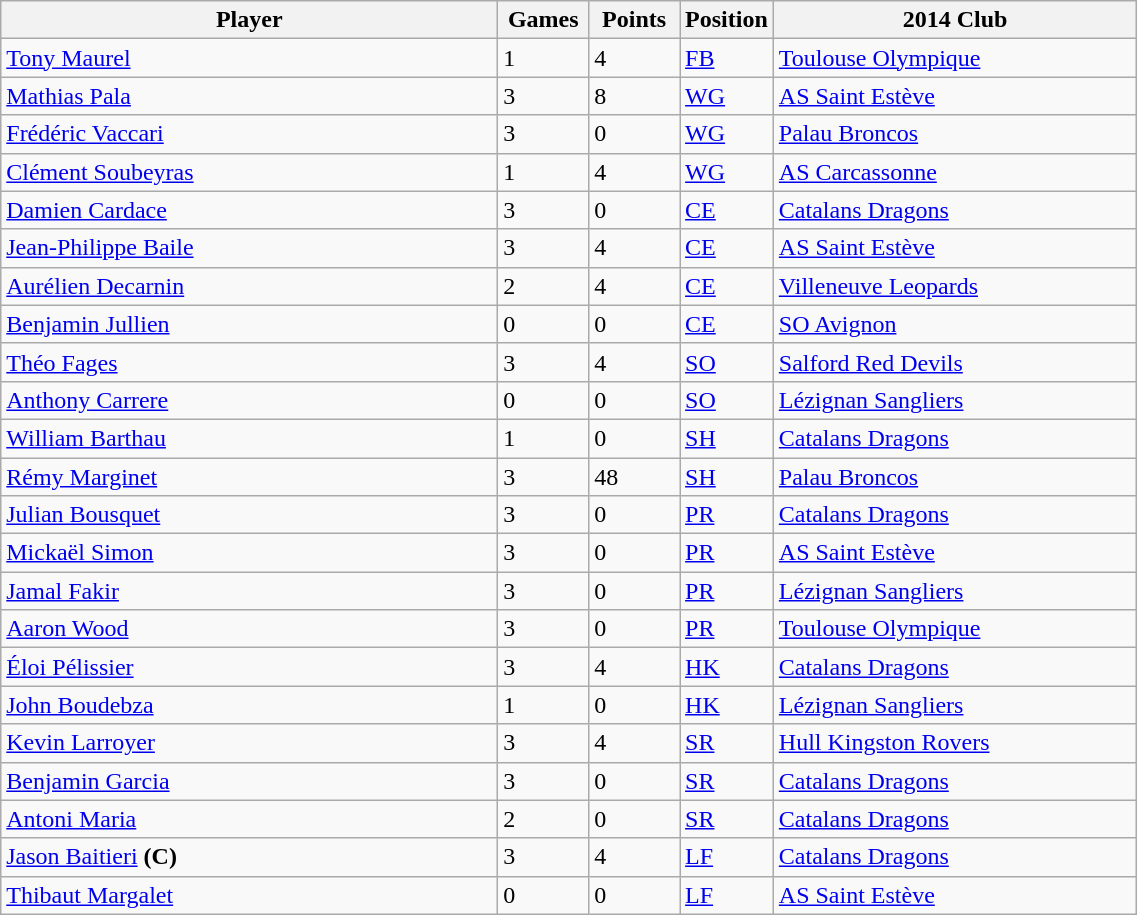<table class="wikitable" style="width:60%;text-align:left">
<tr bgcolor=#FFFFFF>
<th !width=22%>Player</th>
<th width=8%>Games</th>
<th width=8%>Points</th>
<th width=8%>Position</th>
<th width=32%>2014 Club</th>
</tr>
<tr>
<td><a href='#'>Tony Maurel</a></td>
<td>1</td>
<td>4</td>
<td><a href='#'>FB</a></td>
<td> <a href='#'>Toulouse Olympique</a></td>
</tr>
<tr>
<td><a href='#'>Mathias Pala</a></td>
<td>3</td>
<td>8</td>
<td><a href='#'>WG</a></td>
<td> <a href='#'>AS Saint Estève</a></td>
</tr>
<tr>
<td><a href='#'>Frédéric Vaccari</a></td>
<td>3</td>
<td>0</td>
<td><a href='#'>WG</a></td>
<td> <a href='#'>Palau Broncos</a></td>
</tr>
<tr>
<td><a href='#'>Clément Soubeyras</a></td>
<td>1</td>
<td>4</td>
<td><a href='#'>WG</a></td>
<td> <a href='#'>AS Carcassonne</a></td>
</tr>
<tr>
<td><a href='#'>Damien Cardace</a></td>
<td>3</td>
<td>0</td>
<td><a href='#'>CE</a></td>
<td> <a href='#'>Catalans Dragons</a></td>
</tr>
<tr>
<td><a href='#'>Jean-Philippe Baile</a></td>
<td>3</td>
<td>4</td>
<td><a href='#'>CE</a></td>
<td> <a href='#'>AS Saint Estève</a></td>
</tr>
<tr>
<td><a href='#'>Aurélien Decarnin</a></td>
<td>2</td>
<td>4</td>
<td><a href='#'>CE</a></td>
<td> <a href='#'>Villeneuve Leopards</a></td>
</tr>
<tr>
<td><a href='#'>Benjamin Jullien</a></td>
<td>0</td>
<td>0</td>
<td><a href='#'>CE</a></td>
<td> <a href='#'>SO Avignon</a></td>
</tr>
<tr>
<td><a href='#'>Théo Fages</a></td>
<td>3</td>
<td>4</td>
<td><a href='#'>SO</a></td>
<td> <a href='#'>Salford Red Devils</a></td>
</tr>
<tr>
<td><a href='#'>Anthony Carrere</a></td>
<td>0</td>
<td>0</td>
<td><a href='#'>SO</a></td>
<td> <a href='#'>Lézignan Sangliers</a></td>
</tr>
<tr>
<td><a href='#'>William Barthau</a></td>
<td>1</td>
<td>0</td>
<td><a href='#'>SH</a></td>
<td> <a href='#'>Catalans Dragons</a></td>
</tr>
<tr>
<td><a href='#'>Rémy Marginet</a></td>
<td>3</td>
<td>48</td>
<td><a href='#'>SH</a></td>
<td> <a href='#'>Palau Broncos</a></td>
</tr>
<tr>
<td><a href='#'>Julian Bousquet</a></td>
<td>3</td>
<td>0</td>
<td><a href='#'>PR</a></td>
<td> <a href='#'>Catalans Dragons</a></td>
</tr>
<tr>
<td><a href='#'>Mickaël Simon</a></td>
<td>3</td>
<td>0</td>
<td><a href='#'>PR</a></td>
<td> <a href='#'>AS Saint Estève</a></td>
</tr>
<tr>
<td><a href='#'>Jamal Fakir</a></td>
<td>3</td>
<td>0</td>
<td><a href='#'>PR</a></td>
<td> <a href='#'>Lézignan Sangliers</a></td>
</tr>
<tr>
<td><a href='#'>Aaron Wood</a></td>
<td>3</td>
<td>0</td>
<td><a href='#'>PR</a></td>
<td> <a href='#'>Toulouse Olympique</a></td>
</tr>
<tr>
<td><a href='#'>Éloi Pélissier</a></td>
<td>3</td>
<td>4</td>
<td><a href='#'>HK</a></td>
<td> <a href='#'>Catalans Dragons</a></td>
</tr>
<tr>
<td><a href='#'>John Boudebza</a></td>
<td>1</td>
<td>0</td>
<td><a href='#'>HK</a></td>
<td> <a href='#'>Lézignan Sangliers</a></td>
</tr>
<tr>
<td><a href='#'>Kevin Larroyer</a></td>
<td>3</td>
<td>4</td>
<td><a href='#'>SR</a></td>
<td> <a href='#'>Hull Kingston Rovers</a></td>
</tr>
<tr>
<td><a href='#'>Benjamin Garcia</a></td>
<td>3</td>
<td>0</td>
<td><a href='#'>SR</a></td>
<td> <a href='#'>Catalans Dragons</a></td>
</tr>
<tr>
<td><a href='#'>Antoni Maria</a></td>
<td>2</td>
<td>0</td>
<td><a href='#'>SR</a></td>
<td> <a href='#'>Catalans Dragons</a></td>
</tr>
<tr>
<td><a href='#'>Jason Baitieri</a> <strong>(C)</strong></td>
<td>3</td>
<td>4</td>
<td><a href='#'>LF</a></td>
<td> <a href='#'>Catalans Dragons</a></td>
</tr>
<tr>
<td><a href='#'>Thibaut Margalet</a></td>
<td>0</td>
<td>0</td>
<td><a href='#'>LF</a></td>
<td> <a href='#'>AS Saint Estève</a></td>
</tr>
</table>
